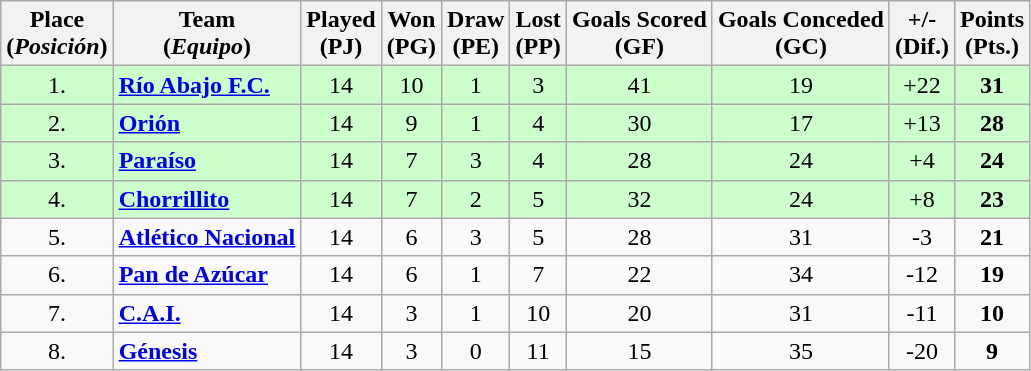<table class="wikitable" style="text-align: center;">
<tr>
<th>Place<br>(<em>Posición</em>)</th>
<th>Team<br> (<em>Equipo</em>)</th>
<th>Played<br> (PJ)</th>
<th>Won<br> (PG)</th>
<th>Draw<br> (PE)</th>
<th>Lost<br> (PP)</th>
<th>Goals Scored<br>(GF)</th>
<th>Goals Conceded<br>(GC)</th>
<th>+/-<br>(Dif.)</th>
<th><strong>Points</strong><br>(Pts.)</th>
</tr>
<tr bgcolor=#ccffcc>
<td>1.</td>
<td align="left"><strong><a href='#'>Río Abajo F.C.</a></strong></td>
<td>14</td>
<td>10</td>
<td>1</td>
<td>3</td>
<td>41</td>
<td>19</td>
<td>+22</td>
<td><strong>31</strong></td>
</tr>
<tr bgcolor=#ccffcc>
<td>2.</td>
<td align="left"><strong><a href='#'>Orión</a></strong></td>
<td>14</td>
<td>9</td>
<td>1</td>
<td>4</td>
<td>30</td>
<td>17</td>
<td>+13</td>
<td><strong>28</strong></td>
</tr>
<tr bgcolor=#ccffcc>
<td>3.</td>
<td align="left"><strong><a href='#'>Paraíso</a></strong></td>
<td>14</td>
<td>7</td>
<td>3</td>
<td>4</td>
<td>28</td>
<td>24</td>
<td>+4</td>
<td><strong>24</strong></td>
</tr>
<tr bgcolor=#ccffcc>
<td>4.</td>
<td align="left"><strong><a href='#'>Chorrillito</a></strong></td>
<td>14</td>
<td>7</td>
<td>2</td>
<td>5</td>
<td>32</td>
<td>24</td>
<td>+8</td>
<td><strong>23</strong></td>
</tr>
<tr>
<td>5.</td>
<td align="left"><strong><a href='#'>Atlético Nacional</a></strong></td>
<td>14</td>
<td>6</td>
<td>3</td>
<td>5</td>
<td>28</td>
<td>31</td>
<td>-3</td>
<td><strong>21</strong></td>
</tr>
<tr>
<td>6.</td>
<td align="left"><strong><a href='#'>Pan de Azúcar</a></strong></td>
<td>14</td>
<td>6</td>
<td>1</td>
<td>7</td>
<td>22</td>
<td>34</td>
<td>-12</td>
<td><strong>19</strong></td>
</tr>
<tr>
<td>7.</td>
<td align="left"><strong><a href='#'>C.A.I.</a></strong></td>
<td>14</td>
<td>3</td>
<td>1</td>
<td>10</td>
<td>20</td>
<td>31</td>
<td>-11</td>
<td><strong>10</strong></td>
</tr>
<tr>
<td>8.</td>
<td align="left"><strong><a href='#'>Génesis</a></strong></td>
<td>14</td>
<td>3</td>
<td>0</td>
<td>11</td>
<td>15</td>
<td>35</td>
<td>-20</td>
<td><strong>9</strong></td>
</tr>
</table>
